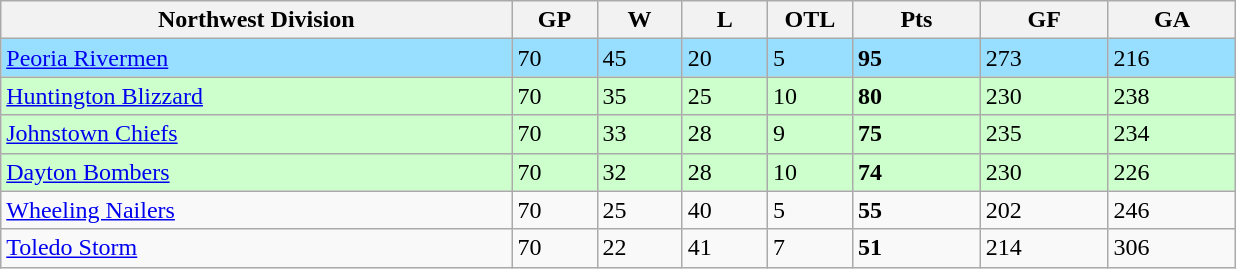<table class="wikitable">
<tr>
<th bgcolor="#DDDDFF" width="30%">Northwest Division</th>
<th bgcolor="#DDDDFF" width="5%">GP</th>
<th bgcolor="#DDDDFF" width="5%">W</th>
<th bgcolor="#DDDDFF" width="5%">L</th>
<th bgcolor="#DDDDFF" width="5%">OTL</th>
<th bgcolor="#DDDDFF" width="7.5%">Pts</th>
<th bgcolor="#DDDDFF" width="7.5%">GF</th>
<th bgcolor="#DDDDFF" width="7.5%">GA</th>
</tr>
<tr bgcolor="#97DEFF">
<td><a href='#'>Peoria Rivermen</a></td>
<td>70</td>
<td>45</td>
<td>20</td>
<td>5</td>
<td><strong>95</strong></td>
<td>273</td>
<td>216</td>
</tr>
<tr bgcolor="#ccffcc">
<td><a href='#'>Huntington Blizzard</a></td>
<td>70</td>
<td>35</td>
<td>25</td>
<td>10</td>
<td><strong>80</strong></td>
<td>230</td>
<td>238</td>
</tr>
<tr bgcolor="#ccffcc">
<td><a href='#'>Johnstown Chiefs</a></td>
<td>70</td>
<td>33</td>
<td>28</td>
<td>9</td>
<td><strong>75</strong></td>
<td>235</td>
<td>234</td>
</tr>
<tr bgcolor="#ccffcc">
<td><a href='#'>Dayton Bombers</a></td>
<td>70</td>
<td>32</td>
<td>28</td>
<td>10</td>
<td><strong>74</strong></td>
<td>230</td>
<td>226</td>
</tr>
<tr>
<td><a href='#'>Wheeling Nailers</a></td>
<td>70</td>
<td>25</td>
<td>40</td>
<td>5</td>
<td><strong>55</strong></td>
<td>202</td>
<td>246</td>
</tr>
<tr>
<td><a href='#'>Toledo Storm</a></td>
<td>70</td>
<td>22</td>
<td>41</td>
<td>7</td>
<td><strong>51</strong></td>
<td>214</td>
<td>306</td>
</tr>
</table>
